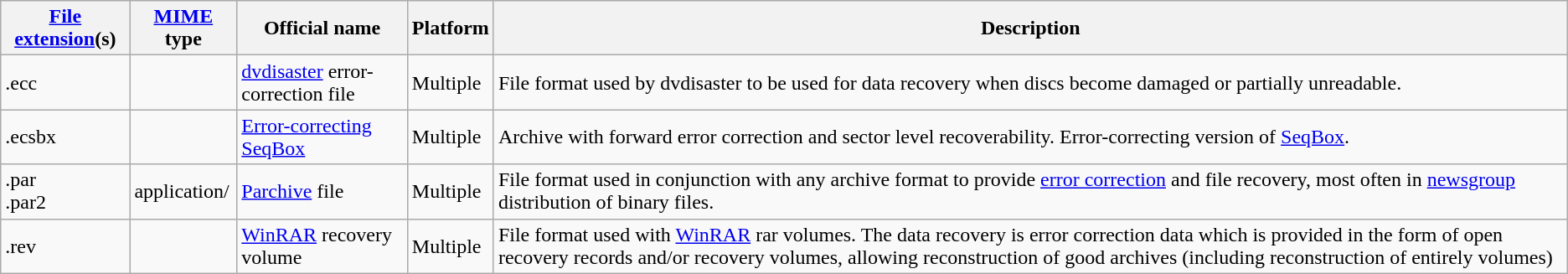<table class="wikitable">
<tr>
<th><a href='#'>File extension</a>(s)</th>
<th><a href='#'>MIME</a> type</th>
<th>Official name</th>
<th>Platform</th>
<th>Description</th>
</tr>
<tr>
<td>.ecc</td>
<td></td>
<td><a href='#'>dvdisaster</a> error-correction file</td>
<td>Multiple</td>
<td>File format used by dvdisaster to be used for data recovery when discs become damaged or partially unreadable.</td>
</tr>
<tr>
<td>.ecsbx</td>
<td></td>
<td><a href='#'>Error-correcting SeqBox</a></td>
<td>Multiple</td>
<td>Archive with forward error correction and sector level recoverability. Error-correcting version of <a href='#'>SeqBox</a>.</td>
</tr>
<tr>
<td>.par<br>.par2</td>
<td>application/</td>
<td><a href='#'>Parchive</a> file</td>
<td>Multiple</td>
<td>File format used in conjunction with any archive format to provide <a href='#'>error correction</a> and file recovery, most often in <a href='#'>newsgroup</a> distribution of binary files.</td>
</tr>
<tr>
<td>.rev</td>
<td></td>
<td><a href='#'>WinRAR</a> recovery volume</td>
<td>Multiple</td>
<td>File format used with <a href='#'>WinRAR</a> rar volumes. The data recovery is error correction data which is provided in the form of open recovery records and/or recovery volumes, allowing reconstruction of good archives (including reconstruction of entirely volumes)</td>
</tr>
</table>
